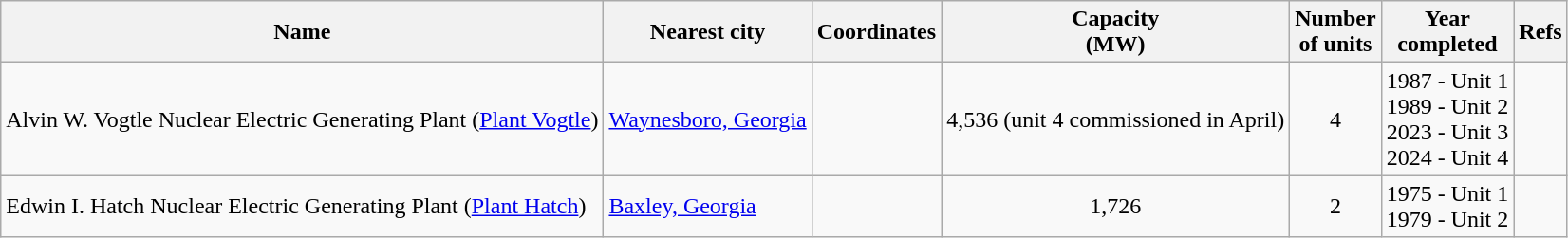<table class="wikitable sortable">
<tr>
<th>Name</th>
<th>Nearest city</th>
<th>Coordinates</th>
<th>Capacity<br>(MW)</th>
<th>Number<br>of units</th>
<th>Year<br>completed</th>
<th>Refs</th>
</tr>
<tr>
<td>Alvin W. Vogtle Nuclear Electric Generating Plant (<a href='#'>Plant Vogtle</a>)</td>
<td><a href='#'>Waynesboro, Georgia</a></td>
<td></td>
<td align=center>4,536 (unit 4 commissioned in April)</td>
<td align="center">4</td>
<td>1987 - Unit 1<br>1989 - Unit 2<br>2023 - Unit 3<br> 2024 - Unit 4</td>
<td></td>
</tr>
<tr>
<td>Edwin I. Hatch Nuclear Electric Generating Plant (<a href='#'>Plant Hatch</a>)</td>
<td><a href='#'>Baxley, Georgia</a></td>
<td></td>
<td align=center>1,726</td>
<td align=center>2</td>
<td>1975 - Unit 1<br>1979 - Unit 2</td>
<td></td>
</tr>
</table>
